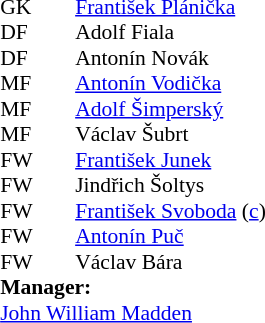<table style=font-size:90% cellspacing=0 cellpadding=0 align=center>
<tr>
<td colspan="4"></td>
</tr>
<tr>
<th width=25></th>
<th width=25></th>
</tr>
<tr>
<td>GK</td>
<td></td>
<td> <a href='#'>František Plánička</a></td>
</tr>
<tr>
<td>DF</td>
<td></td>
<td> Adolf Fiala</td>
</tr>
<tr>
<td>DF</td>
<td></td>
<td> Antonín Novák</td>
</tr>
<tr>
<td>MF</td>
<td></td>
<td> <a href='#'>Antonín Vodička</a></td>
</tr>
<tr>
<td>MF</td>
<td></td>
<td> <a href='#'>Adolf Šimperský</a></td>
</tr>
<tr>
<td>MF</td>
<td></td>
<td> Václav Šubrt</td>
</tr>
<tr>
<td>FW</td>
<td></td>
<td> <a href='#'>František Junek</a></td>
</tr>
<tr>
<td>FW</td>
<td></td>
<td> Jindřich Šoltys</td>
</tr>
<tr>
<td>FW</td>
<td></td>
<td> <a href='#'>František Svoboda</a> (<a href='#'>c</a>)</td>
</tr>
<tr>
<td>FW</td>
<td></td>
<td> <a href='#'>Antonín Puč</a></td>
</tr>
<tr>
<td>FW</td>
<td></td>
<td> Václav Bára</td>
</tr>
<tr>
<td colspan=3><strong>Manager:</strong></td>
</tr>
<tr>
<td colspan=4> <a href='#'>John William Madden</a></td>
</tr>
</table>
